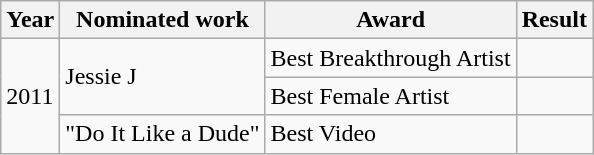<table class="wikitable">
<tr>
<th>Year</th>
<th>Nominated work</th>
<th>Award</th>
<th>Result</th>
</tr>
<tr>
<td rowspan="4">2011</td>
<td rowspan="2">Jessie J</td>
<td>Best Breakthrough Artist</td>
<td></td>
</tr>
<tr>
<td>Best Female Artist</td>
<td></td>
</tr>
<tr>
<td rowspan="1">"Do It Like a Dude"</td>
<td>Best Video</td>
<td></td>
</tr>
</table>
